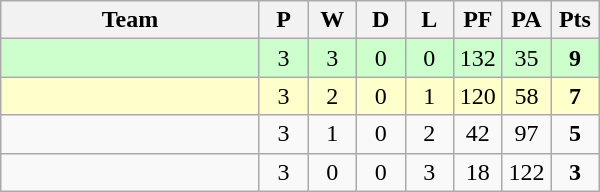<table class="wikitable" style="text-align:center">
<tr>
<th width=165>Team</th>
<th width=25>P</th>
<th width=25>W</th>
<th width=25>D</th>
<th width=25>L</th>
<th width=25>PF</th>
<th width=25>PA</th>
<th width=25>Pts</th>
</tr>
<tr style="background:#cfc">
<td align=left></td>
<td>3</td>
<td>3</td>
<td>0</td>
<td>0</td>
<td>132</td>
<td>35</td>
<td><strong>9</strong></td>
</tr>
<tr style="background:#ffc">
<td align=left></td>
<td>3</td>
<td>2</td>
<td>0</td>
<td>1</td>
<td>120</td>
<td>58</td>
<td><strong>7</strong></td>
</tr>
<tr>
<td align=left></td>
<td>3</td>
<td>1</td>
<td>0</td>
<td>2</td>
<td>42</td>
<td>97</td>
<td><strong>5</strong></td>
</tr>
<tr>
<td align=left></td>
<td>3</td>
<td>0</td>
<td>0</td>
<td>3</td>
<td>18</td>
<td>122</td>
<td><strong>3</strong></td>
</tr>
</table>
